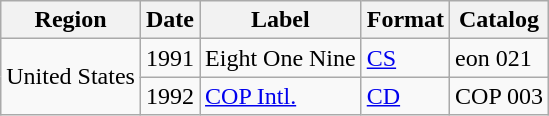<table class="wikitable">
<tr>
<th>Region</th>
<th>Date</th>
<th>Label</th>
<th>Format</th>
<th>Catalog</th>
</tr>
<tr>
<td rowspan="3">United States</td>
<td rowspan="2">1991</td>
<td>Eight One Nine</td>
<td><a href='#'>CS</a></td>
<td>eon 021</td>
</tr>
<tr>
<td rowspan="2"><a href='#'>COP Intl.</a></td>
<td rowspan="2"><a href='#'>CD</a></td>
<td rowspan="2">COP 003</td>
</tr>
<tr>
<td>1992</td>
</tr>
</table>
